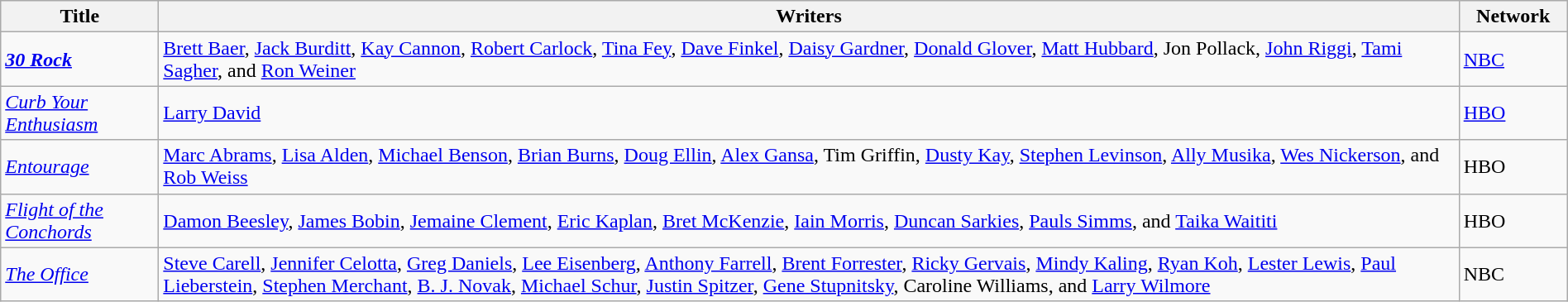<table class="wikitable" style="width:100%;">
<tr>
<th style="width:120px;">Title</th>
<th>Writers</th>
<th style="width:80px;">Network</th>
</tr>
<tr>
<td><strong> <em><a href='#'>30 Rock</a></em> </strong></td>
<td><a href='#'>Brett Baer</a>, <a href='#'>Jack Burditt</a>, <a href='#'>Kay Cannon</a>, <a href='#'>Robert Carlock</a>, <a href='#'>Tina Fey</a>, <a href='#'>Dave Finkel</a>, <a href='#'>Daisy Gardner</a>, <a href='#'>Donald Glover</a>, <a href='#'>Matt Hubbard</a>, Jon Pollack, <a href='#'>John Riggi</a>, <a href='#'>Tami Sagher</a>, and <a href='#'>Ron Weiner</a></td>
<td><a href='#'>NBC</a></td>
</tr>
<tr>
<td><em><a href='#'>Curb Your Enthusiasm</a></em></td>
<td><a href='#'>Larry David</a></td>
<td><a href='#'>HBO</a></td>
</tr>
<tr>
<td><em><a href='#'>Entourage</a></em></td>
<td><a href='#'>Marc Abrams</a>, <a href='#'>Lisa Alden</a>, <a href='#'>Michael Benson</a>, <a href='#'>Brian Burns</a>, <a href='#'>Doug Ellin</a>, <a href='#'>Alex Gansa</a>, Tim Griffin, <a href='#'>Dusty Kay</a>, <a href='#'>Stephen Levinson</a>, <a href='#'>Ally Musika</a>, <a href='#'>Wes Nickerson</a>, and <a href='#'>Rob Weiss</a></td>
<td>HBO</td>
</tr>
<tr>
<td><em><a href='#'>Flight of the Conchords</a></em></td>
<td><a href='#'>Damon Beesley</a>, <a href='#'>James Bobin</a>, <a href='#'>Jemaine Clement</a>, <a href='#'>Eric Kaplan</a>, <a href='#'>Bret McKenzie</a>, <a href='#'>Iain Morris</a>, <a href='#'>Duncan Sarkies</a>, <a href='#'>Pauls Simms</a>, and <a href='#'>Taika Waititi</a></td>
<td>HBO</td>
</tr>
<tr>
<td><em><a href='#'>The Office</a></em></td>
<td><a href='#'>Steve Carell</a>, <a href='#'>Jennifer Celotta</a>, <a href='#'>Greg Daniels</a>, <a href='#'>Lee Eisenberg</a>, <a href='#'>Anthony Farrell</a>, <a href='#'>Brent Forrester</a>, <a href='#'>Ricky Gervais</a>, <a href='#'>Mindy Kaling</a>, <a href='#'>Ryan Koh</a>, <a href='#'>Lester Lewis</a>, <a href='#'>Paul Lieberstein</a>, <a href='#'>Stephen Merchant</a>, <a href='#'>B. J. Novak</a>, <a href='#'>Michael Schur</a>, <a href='#'>Justin Spitzer</a>, <a href='#'>Gene Stupnitsky</a>, Caroline Williams, and <a href='#'>Larry Wilmore</a></td>
<td>NBC</td>
</tr>
</table>
